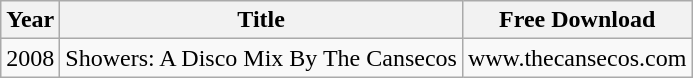<table class="wikitable" border="1">
<tr>
<th>Year</th>
<th>Title</th>
<th>Free Download</th>
</tr>
<tr>
<td>2008</td>
<td>Showers: A Disco Mix By The Cansecos</td>
<td>www.thecansecos.com</td>
</tr>
</table>
